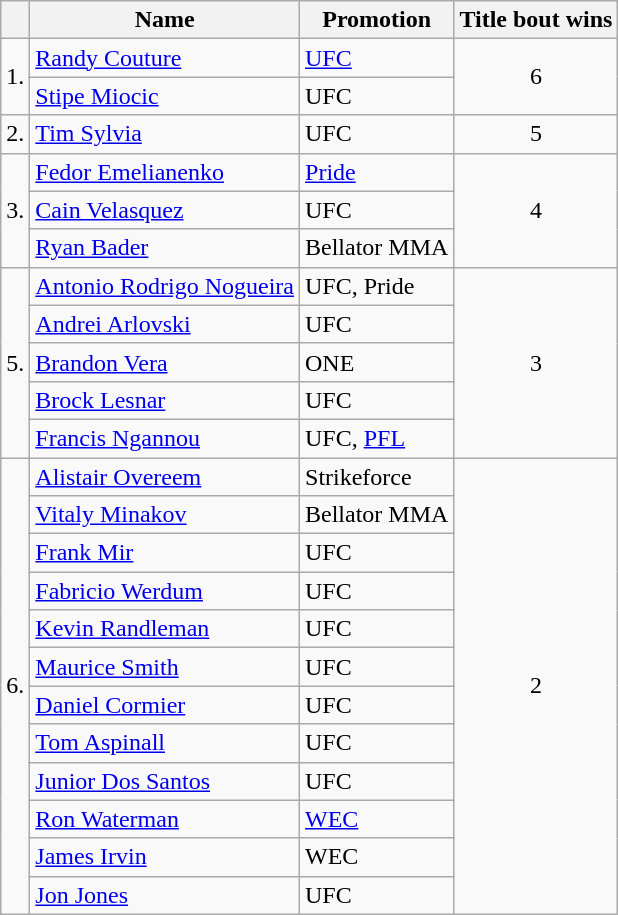<table class="sortable wikitable">
<tr>
<th></th>
<th>Name</th>
<th>Promotion</th>
<th>Title bout wins</th>
</tr>
<tr>
<td rowspan="2">1.</td>
<td> <a href='#'>Randy Couture</a></td>
<td><a href='#'>UFC</a></td>
<td align="center" rowspan="2">6</td>
</tr>
<tr bgcolor=>
<td> <a href='#'>Stipe Miocic</a></td>
<td>UFC</td>
</tr>
<tr>
<td>2.</td>
<td> <a href='#'>Tim Sylvia</a></td>
<td>UFC</td>
<td align="center">5</td>
</tr>
<tr>
<td rowspan="3">3.</td>
<td> <a href='#'>Fedor Emelianenko</a></td>
<td><a href='#'>Pride</a></td>
<td align="center" rowspan="3">4</td>
</tr>
<tr>
<td> <a href='#'>Cain Velasquez</a></td>
<td>UFC</td>
</tr>
<tr>
<td> <a href='#'>Ryan Bader</a></td>
<td>Bellator MMA</td>
</tr>
<tr>
<td rowspan="5">5.</td>
<td> <a href='#'>Antonio Rodrigo Nogueira</a></td>
<td>UFC, Pride</td>
<td rowspan="5" align="center">3</td>
</tr>
<tr>
<td> <a href='#'>Andrei Arlovski</a></td>
<td>UFC</td>
</tr>
<tr>
<td> <a href='#'>Brandon Vera</a></td>
<td>ONE</td>
</tr>
<tr>
<td> <a href='#'>Brock Lesnar</a></td>
<td>UFC</td>
</tr>
<tr>
<td> <a href='#'>Francis Ngannou</a></td>
<td>UFC, <a href='#'>PFL</a></td>
</tr>
<tr>
<td rowspan="12">6.</td>
<td> <a href='#'>Alistair Overeem</a></td>
<td>Strikeforce</td>
<td align="center" rowspan="12">2</td>
</tr>
<tr>
<td> <a href='#'>Vitaly Minakov</a></td>
<td>Bellator MMA</td>
</tr>
<tr>
<td> <a href='#'>Frank Mir</a></td>
<td>UFC</td>
</tr>
<tr>
<td> <a href='#'>Fabricio Werdum</a></td>
<td>UFC</td>
</tr>
<tr>
<td> <a href='#'>Kevin Randleman</a></td>
<td>UFC</td>
</tr>
<tr>
<td> <a href='#'>Maurice Smith</a></td>
<td>UFC</td>
</tr>
<tr>
<td> <a href='#'>Daniel Cormier</a></td>
<td>UFC</td>
</tr>
<tr>
<td> <a href='#'>Tom Aspinall</a></td>
<td>UFC</td>
</tr>
<tr>
<td> <a href='#'>Junior Dos Santos</a></td>
<td>UFC</td>
</tr>
<tr>
<td> <a href='#'>Ron Waterman</a></td>
<td><a href='#'>WEC</a></td>
</tr>
<tr>
<td> <a href='#'>James Irvin</a></td>
<td>WEC</td>
</tr>
<tr>
<td> <a href='#'>Jon Jones</a></td>
<td>UFC</td>
</tr>
</table>
